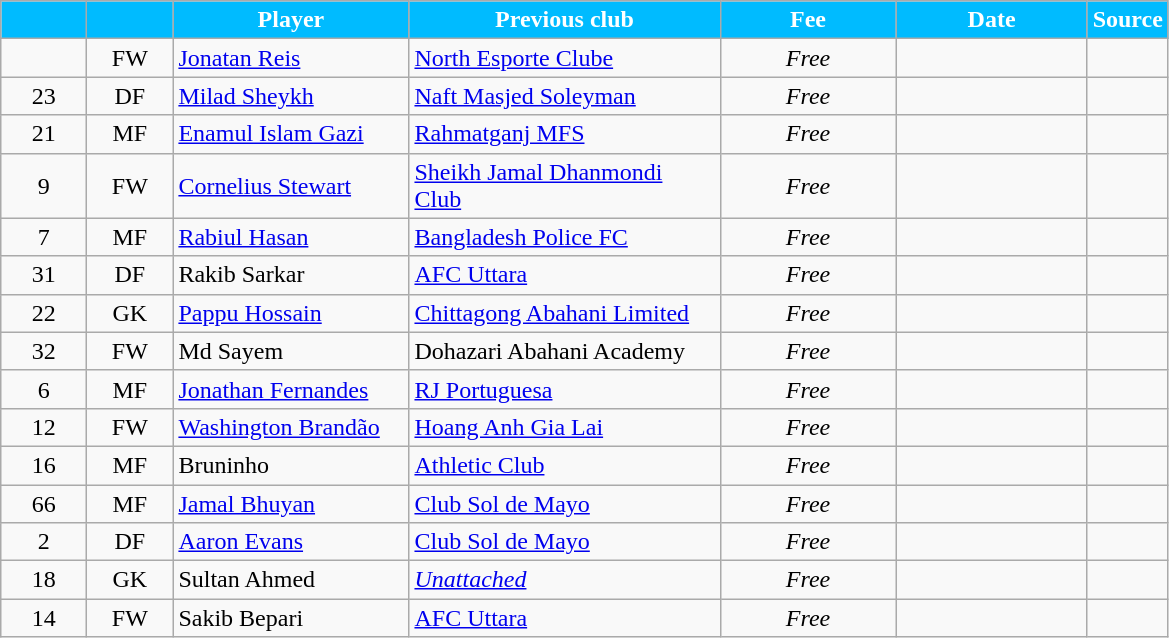<table class="wikitable plainrowheaders sortable" style="text-align:center">
<tr>
<th style="background:#00bbff; color:white; width:50px;"></th>
<th style="background:#00bbff; color:white; width:50px;"></th>
<th style="background:#00bbff; color:white; width:150px;">Player</th>
<th style="background:#00bbff; color:white; width:200px;">Previous club</th>
<th style="background:#00bbff; color:white; width:110px;">Fee</th>
<th style="background:#00bbff; color:white; width:120px;">Date</th>
<th style="background:#00bbff; color:white; width:25px;">Source</th>
</tr>
<tr>
<td></td>
<td>FW</td>
<td align="left"> <a href='#'>Jonatan Reis</a></td>
<td align="left"> <a href='#'>North Esporte Clube</a></td>
<td><em>Free</em></td>
<td></td>
<td></td>
</tr>
<tr>
<td align="center">23</td>
<td>DF</td>
<td align="left"> <a href='#'>Milad Sheykh</a></td>
<td align="left"> <a href='#'>Naft Masjed Soleyman</a></td>
<td><em>Free</em></td>
<td></td>
<td></td>
</tr>
<tr>
<td align="center">21</td>
<td>MF</td>
<td align="left"><a href='#'>Enamul Islam Gazi</a></td>
<td align="left"><a href='#'>Rahmatganj MFS</a></td>
<td><em>Free</em></td>
<td></td>
<td></td>
</tr>
<tr>
<td align="center">9</td>
<td align="center">FW</td>
<td align="left"> <a href='#'>Cornelius Stewart</a></td>
<td align="left"><a href='#'>Sheikh Jamal Dhanmondi Club</a></td>
<td align="center"><em>Free</em></td>
<td></td>
<td></td>
</tr>
<tr>
<td align="center">7</td>
<td align="center">MF</td>
<td align="left"><a href='#'>Rabiul Hasan</a></td>
<td align="left"><a href='#'>Bangladesh Police FC</a></td>
<td align="center"><em>Free</em></td>
<td></td>
<td></td>
</tr>
<tr>
<td align="center">31</td>
<td align="center">DF</td>
<td align="left">Rakib Sarkar</td>
<td align="left"><a href='#'>AFC Uttara</a></td>
<td align="center"><em>Free</em></td>
<td></td>
<td></td>
</tr>
<tr>
<td align="center">22</td>
<td align="center">GK</td>
<td align="left"><a href='#'>Pappu Hossain</a></td>
<td align="left"><a href='#'>Chittagong Abahani Limited</a></td>
<td align="center"><em>Free</em></td>
<td></td>
<td></td>
</tr>
<tr>
<td align="center">32</td>
<td align="center">FW</td>
<td align="left">Md Sayem</td>
<td align="left">Dohazari Abahani Academy</td>
<td align="center"><em>Free</em></td>
<td></td>
<td></td>
</tr>
<tr>
<td align="center">6</td>
<td align="center">MF</td>
<td align="left"> <a href='#'>Jonathan Fernandes</a></td>
<td align="left"> <a href='#'>RJ Portuguesa</a></td>
<td align="center"><em>Free</em></td>
<td></td>
<td></td>
</tr>
<tr>
<td align="center">12</td>
<td align="center">FW</td>
<td align="left"> <a href='#'>Washington Brandão</a></td>
<td align="left"> <a href='#'>Hoang Anh Gia Lai</a></td>
<td align="center"><em>Free</em></td>
<td></td>
<td></td>
</tr>
<tr>
<td align="center">16</td>
<td align="center">MF</td>
<td align="left"> Bruninho</td>
<td align="left"> <a href='#'>Athletic Club</a></td>
<td align="center"><em>Free</em></td>
<td></td>
<td></td>
</tr>
<tr>
<td align="center">66</td>
<td align="center">MF</td>
<td align="left"><a href='#'>Jamal Bhuyan</a></td>
<td align="left"> <a href='#'>Club Sol de Mayo</a></td>
<td align="center"><em>Free</em></td>
<td></td>
<td></td>
</tr>
<tr>
<td align="center">2</td>
<td align="center">DF</td>
<td align="left"> <a href='#'>Aaron Evans</a></td>
<td align="left"> <a href='#'>Club Sol de Mayo</a></td>
<td align="center"><em>Free</em></td>
<td></td>
<td></td>
</tr>
<tr>
<td align="center">18</td>
<td align="center">GK</td>
<td align="left">Sultan Ahmed</td>
<td align="left"><em><a href='#'>Unattached</a></em></td>
<td align="center"><em>Free</em></td>
<td></td>
<td></td>
</tr>
<tr>
<td align="center">14</td>
<td align="center">FW</td>
<td align="left">Sakib Bepari</td>
<td align="left"><a href='#'>AFC Uttara</a></td>
<td align="center"><em>Free</em></td>
<td></td>
<td></td>
</tr>
</table>
